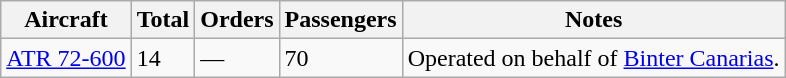<table class="wikitable">
<tr>
<th>Aircraft</th>
<th>Total</th>
<th>Orders</th>
<th>Passengers</th>
<th>Notes</th>
</tr>
<tr>
<td><a href='#'>ATR 72-600</a></td>
<td>14</td>
<td>—</td>
<td>70</td>
<td>Operated on behalf of <a href='#'>Binter Canarias</a>.</td>
</tr>
</table>
